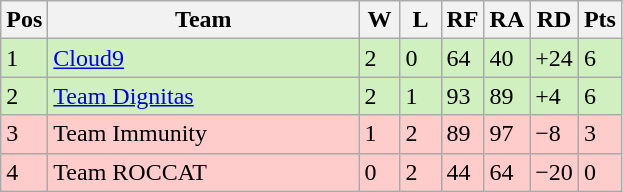<table class="wikitable">
<tr>
<th width="20px">Pos</th>
<th width="200px">Team</th>
<th width="20px">W</th>
<th width="20px">L</th>
<th width="20px">RF</th>
<th width="20px">RA</th>
<th width="20px">RD</th>
<th width="20px">Pts</th>
</tr>
<tr style="background: #D0F0C0;">
<td>1</td>
<td><a href='#'>Cloud9</a></td>
<td>2</td>
<td>0</td>
<td>64</td>
<td>40</td>
<td>+24</td>
<td>6</td>
</tr>
<tr style="background: #D0F0C0;">
<td>2</td>
<td><a href='#'>Team Dignitas</a></td>
<td>2</td>
<td>1</td>
<td>93</td>
<td>89</td>
<td>+4</td>
<td>6</td>
</tr>
<tr style="background: #FFCCCC;">
<td>3</td>
<td>Team Immunity</td>
<td>1</td>
<td>2</td>
<td>89</td>
<td>97</td>
<td>−8</td>
<td>3</td>
</tr>
<tr style="background: #FFCCCC;">
<td>4</td>
<td>Team ROCCAT</td>
<td>0</td>
<td>2</td>
<td>44</td>
<td>64</td>
<td>−20</td>
<td>0</td>
</tr>
</table>
